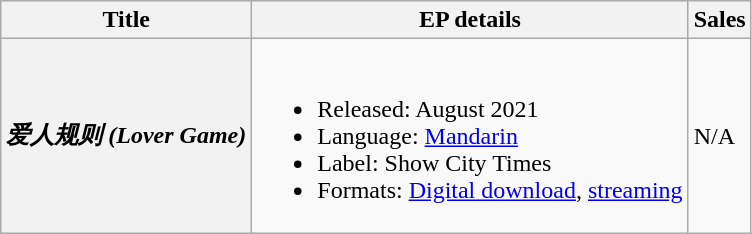<table class="wikitable">
<tr>
<th>Title</th>
<th>EP details</th>
<th>Sales</th>
</tr>
<tr>
<th><em>爱人规则 (Lover Game)</em></th>
<td><br><ul><li>Released: August 2021</li><li>Language: <a href='#'>Mandarin</a></li><li>Label: Show City Times</li><li>Formats: <a href='#'>Digital download</a>, <a href='#'>streaming</a></li></ul></td>
<td>N/A</td>
</tr>
</table>
